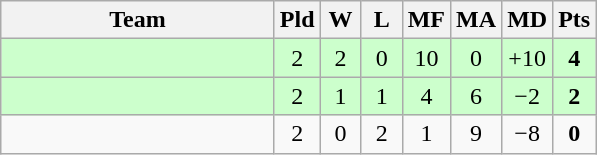<table class=wikitable style="text-align:center">
<tr>
<th width=175>Team</th>
<th width=20>Pld</th>
<th width=20>W</th>
<th width=20>L</th>
<th width=20>MF</th>
<th width=20>MA</th>
<th width=20>MD</th>
<th width=20>Pts</th>
</tr>
<tr bgcolor=ccffcc>
<td align=left></td>
<td>2</td>
<td>2</td>
<td>0</td>
<td>10</td>
<td>0</td>
<td>+10</td>
<td><strong>4</strong></td>
</tr>
<tr bgcolor=ccffcc>
<td align=left></td>
<td>2</td>
<td>1</td>
<td>1</td>
<td>4</td>
<td>6</td>
<td>−2</td>
<td><strong>2</strong></td>
</tr>
<tr>
<td align=left></td>
<td>2</td>
<td>0</td>
<td>2</td>
<td>1</td>
<td>9</td>
<td>−8</td>
<td><strong>0</strong></td>
</tr>
</table>
